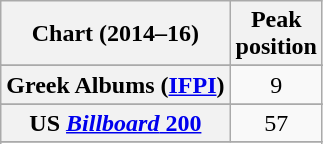<table class="wikitable sortable plainrowheaders" style="text-align:center">
<tr>
<th scope="col">Chart (2014–16)</th>
<th scope="col">Peak<br>position</th>
</tr>
<tr>
</tr>
<tr>
</tr>
<tr>
</tr>
<tr>
</tr>
<tr>
</tr>
<tr>
</tr>
<tr>
</tr>
<tr>
</tr>
<tr>
</tr>
<tr>
</tr>
<tr>
</tr>
<tr>
<th scope="row">Greek Albums (<a href='#'>IFPI</a>)</th>
<td align="center">9</td>
</tr>
<tr>
</tr>
<tr>
</tr>
<tr>
</tr>
<tr>
</tr>
<tr>
</tr>
<tr>
</tr>
<tr>
</tr>
<tr>
</tr>
<tr>
</tr>
<tr>
</tr>
<tr>
</tr>
<tr>
</tr>
<tr>
</tr>
<tr>
<th scope="row">US <a href='#'><em>Billboard</em> 200</a></th>
<td align="center">57</td>
</tr>
<tr>
</tr>
<tr>
</tr>
</table>
